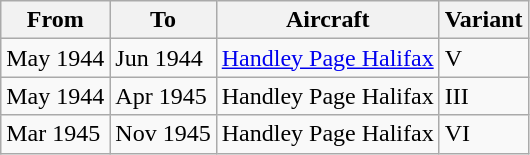<table class="wikitable">
<tr>
<th>From</th>
<th>To</th>
<th>Aircraft</th>
<th>Variant</th>
</tr>
<tr>
<td>May 1944</td>
<td>Jun 1944</td>
<td><a href='#'>Handley Page Halifax</a></td>
<td>V</td>
</tr>
<tr>
<td>May 1944</td>
<td>Apr 1945</td>
<td>Handley Page Halifax</td>
<td>III</td>
</tr>
<tr>
<td>Mar 1945</td>
<td>Nov 1945</td>
<td>Handley Page Halifax</td>
<td>VI</td>
</tr>
</table>
